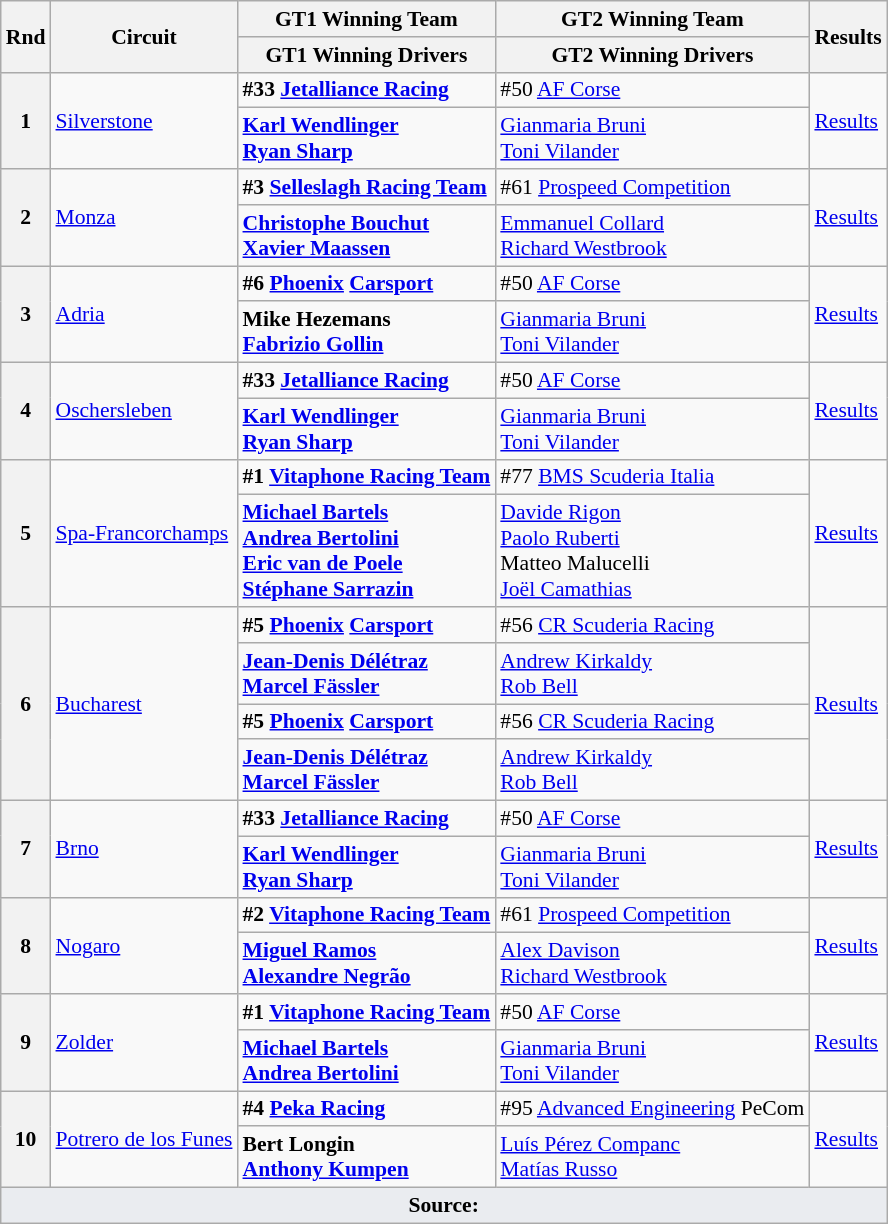<table class="wikitable" style="font-size: 90%;">
<tr>
<th rowspan=2>Rnd</th>
<th rowspan=2>Circuit</th>
<th>GT1 Winning Team</th>
<th>GT2 Winning Team</th>
<th rowspan=2>Results</th>
</tr>
<tr>
<th>GT1 Winning Drivers</th>
<th>GT2 Winning Drivers</th>
</tr>
<tr>
<th rowspan=2>1</th>
<td rowspan=2><a href='#'>Silverstone</a></td>
<td><strong> #33 <a href='#'>Jetalliance Racing</a></strong></td>
<td> #50 <a href='#'>AF Corse</a></td>
<td rowspan=2><a href='#'>Results</a></td>
</tr>
<tr>
<td> <strong><a href='#'>Karl Wendlinger</a></strong><br> <strong><a href='#'>Ryan Sharp</a></strong></td>
<td> <a href='#'>Gianmaria Bruni</a><br> <a href='#'>Toni Vilander</a></td>
</tr>
<tr>
<th rowspan=2>2</th>
<td rowspan=2><a href='#'>Monza</a></td>
<td><strong> #3 <a href='#'>Selleslagh Racing Team</a></strong></td>
<td> #61 <a href='#'>Prospeed Competition</a></td>
<td rowspan=2><a href='#'>Results</a></td>
</tr>
<tr>
<td> <strong><a href='#'>Christophe Bouchut</a></strong><br> <strong><a href='#'>Xavier Maassen</a></strong></td>
<td> <a href='#'>Emmanuel Collard</a><br> <a href='#'>Richard Westbrook</a></td>
</tr>
<tr>
<th rowspan=2>3</th>
<td rowspan=2><a href='#'>Adria</a></td>
<td><strong> #6 <a href='#'>Phoenix</a> <a href='#'>Carsport</a></strong></td>
<td> #50 <a href='#'>AF Corse</a></td>
<td rowspan=2><a href='#'>Results</a></td>
</tr>
<tr>
<td> <strong>Mike Hezemans</strong><br> <strong><a href='#'>Fabrizio Gollin</a></strong></td>
<td> <a href='#'>Gianmaria Bruni</a><br> <a href='#'>Toni Vilander</a></td>
</tr>
<tr>
<th rowspan=2>4</th>
<td rowspan=2><a href='#'>Oschersleben</a></td>
<td><strong> #33 <a href='#'>Jetalliance Racing</a></strong></td>
<td> #50 <a href='#'>AF Corse</a></td>
<td rowspan=2><a href='#'>Results</a></td>
</tr>
<tr>
<td> <strong><a href='#'>Karl Wendlinger</a></strong><br> <strong><a href='#'>Ryan Sharp</a></strong></td>
<td> <a href='#'>Gianmaria Bruni</a><br> <a href='#'>Toni Vilander</a></td>
</tr>
<tr>
<th rowspan=2>5</th>
<td rowspan=2><a href='#'>Spa-Francorchamps</a></td>
<td><strong> #1 <a href='#'>Vitaphone Racing Team</a></strong></td>
<td> #77 <a href='#'>BMS Scuderia Italia</a></td>
<td rowspan=2><a href='#'>Results</a></td>
</tr>
<tr>
<td> <strong><a href='#'>Michael Bartels</a></strong><br> <strong><a href='#'>Andrea Bertolini</a></strong><br> <strong><a href='#'>Eric van de Poele</a></strong><br> <strong><a href='#'>Stéphane Sarrazin</a></strong></td>
<td> <a href='#'>Davide Rigon</a><br> <a href='#'>Paolo Ruberti</a><br> Matteo Malucelli<br> <a href='#'>Joël Camathias</a></td>
</tr>
<tr>
<th rowspan=4>6</th>
<td rowspan=4><a href='#'>Bucharest</a></td>
<td><strong> #5 <a href='#'>Phoenix</a> <a href='#'>Carsport</a></strong></td>
<td> #56 <a href='#'>CR Scuderia Racing</a></td>
<td rowspan=4><a href='#'>Results</a></td>
</tr>
<tr>
<td> <strong><a href='#'>Jean-Denis Délétraz</a></strong><br> <strong><a href='#'>Marcel Fässler</a></strong></td>
<td> <a href='#'>Andrew Kirkaldy</a><br> <a href='#'>Rob Bell</a></td>
</tr>
<tr>
<td><strong> #5 <a href='#'>Phoenix</a> <a href='#'>Carsport</a></strong></td>
<td> #56 <a href='#'>CR Scuderia Racing</a></td>
</tr>
<tr>
<td> <strong><a href='#'>Jean-Denis Délétraz</a></strong><br> <strong><a href='#'>Marcel Fässler</a></strong></td>
<td> <a href='#'>Andrew Kirkaldy</a><br> <a href='#'>Rob Bell</a></td>
</tr>
<tr>
<th rowspan=2>7</th>
<td rowspan=2><a href='#'>Brno</a></td>
<td><strong> #33 <a href='#'>Jetalliance Racing</a></strong></td>
<td> #50 <a href='#'>AF Corse</a></td>
<td rowspan=2><a href='#'>Results</a></td>
</tr>
<tr>
<td> <strong><a href='#'>Karl Wendlinger</a></strong><br> <strong><a href='#'>Ryan Sharp</a></strong></td>
<td> <a href='#'>Gianmaria Bruni</a><br> <a href='#'>Toni Vilander</a></td>
</tr>
<tr>
<th rowspan=2>8</th>
<td rowspan=2><a href='#'>Nogaro</a></td>
<td><strong> #2 <a href='#'>Vitaphone Racing Team</a></strong></td>
<td> #61 <a href='#'>Prospeed Competition</a></td>
<td rowspan=2><a href='#'>Results</a></td>
</tr>
<tr>
<td> <strong><a href='#'>Miguel Ramos</a></strong><br> <strong><a href='#'>Alexandre Negrão</a></strong></td>
<td> <a href='#'>Alex Davison</a><br> <a href='#'>Richard Westbrook</a></td>
</tr>
<tr>
<th rowspan=2>9</th>
<td rowspan=2><a href='#'>Zolder</a></td>
<td><strong> #1 <a href='#'>Vitaphone Racing Team</a></strong></td>
<td> #50 <a href='#'>AF Corse</a></td>
<td rowspan=2><a href='#'>Results</a></td>
</tr>
<tr>
<td> <strong><a href='#'>Michael Bartels</a></strong><br> <strong><a href='#'>Andrea Bertolini</a></strong></td>
<td> <a href='#'>Gianmaria Bruni</a><br> <a href='#'>Toni Vilander</a></td>
</tr>
<tr>
<th rowspan=2>10</th>
<td rowspan=2><a href='#'>Potrero de los Funes</a></td>
<td><strong> #4 <a href='#'>Peka Racing</a></strong></td>
<td> #95 <a href='#'>Advanced Engineering</a> PeCom</td>
<td rowspan=2><a href='#'>Results</a></td>
</tr>
<tr>
<td> <strong>Bert Longin</strong><br> <strong><a href='#'>Anthony Kumpen</a></strong></td>
<td> <a href='#'>Luís Pérez Companc</a><br> <a href='#'>Matías Russo</a></td>
</tr>
<tr class="sortbottom">
<td colspan="5" style="background-color:#EAECF0;text-align:center"><strong>Source:</strong></td>
</tr>
</table>
